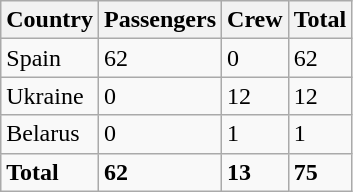<table class="wikitable">
<tr>
<th>Country</th>
<th>Passengers</th>
<th>Crew</th>
<th>Total</th>
</tr>
<tr>
<td>Spain</td>
<td>62</td>
<td>0</td>
<td>62</td>
</tr>
<tr>
<td>Ukraine</td>
<td>0</td>
<td>12</td>
<td>12</td>
</tr>
<tr>
<td>Belarus</td>
<td>0</td>
<td>1</td>
<td>1</td>
</tr>
<tr style="font-weight:bold">
<td>Total</td>
<td>62</td>
<td>13</td>
<td>75</td>
</tr>
</table>
